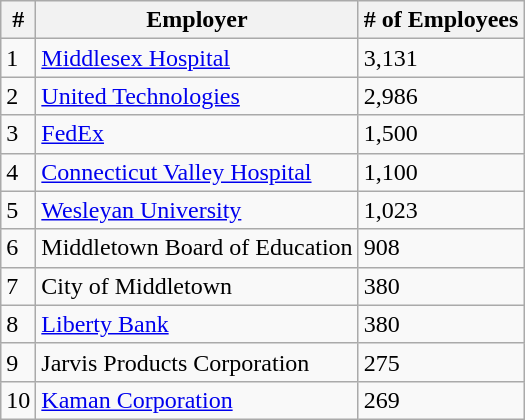<table class="wikitable">
<tr>
<th>#</th>
<th>Employer</th>
<th># of Employees</th>
</tr>
<tr>
<td>1</td>
<td><a href='#'>Middlesex Hospital</a></td>
<td>3,131</td>
</tr>
<tr>
<td>2</td>
<td><a href='#'>United Technologies</a></td>
<td>2,986</td>
</tr>
<tr>
<td>3</td>
<td><a href='#'>FedEx</a></td>
<td>1,500</td>
</tr>
<tr>
<td>4</td>
<td><a href='#'>Connecticut Valley Hospital</a></td>
<td>1,100</td>
</tr>
<tr>
<td>5</td>
<td><a href='#'>Wesleyan University</a></td>
<td>1,023</td>
</tr>
<tr>
<td>6</td>
<td>Middletown Board of Education</td>
<td>908</td>
</tr>
<tr>
<td>7</td>
<td>City of Middletown</td>
<td>380</td>
</tr>
<tr>
<td>8</td>
<td><a href='#'>Liberty Bank</a></td>
<td>380</td>
</tr>
<tr>
<td>9</td>
<td>Jarvis Products Corporation</td>
<td>275</td>
</tr>
<tr>
<td>10</td>
<td><a href='#'>Kaman Corporation</a></td>
<td>269</td>
</tr>
</table>
